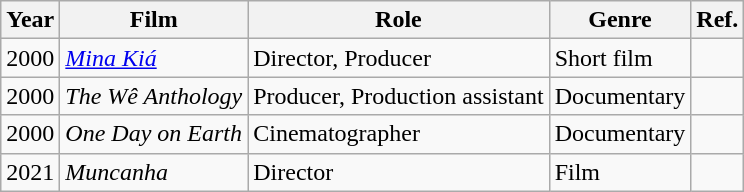<table class="wikitable">
<tr>
<th>Year</th>
<th>Film</th>
<th>Role</th>
<th>Genre</th>
<th>Ref.</th>
</tr>
<tr>
<td>2000</td>
<td><em><a href='#'>Mina Kiá</a></em></td>
<td>Director, Producer</td>
<td>Short film</td>
<td></td>
</tr>
<tr>
<td>2000</td>
<td><em>The Wê Anthology</em></td>
<td>Producer, Production assistant</td>
<td>Documentary</td>
<td></td>
</tr>
<tr>
<td>2000</td>
<td><em>One Day on Earth</em></td>
<td>Cinematographer</td>
<td>Documentary</td>
<td></td>
</tr>
<tr>
<td>2021</td>
<td><em>Muncanha</em></td>
<td>Director</td>
<td>Film</td>
<td></td>
</tr>
</table>
